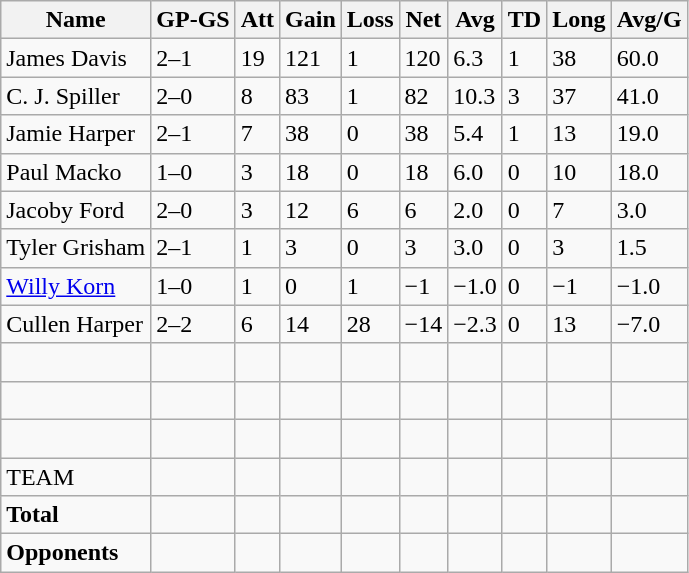<table class="wikitable" style="white-space:nowrap;">
<tr>
<th>Name</th>
<th>GP-GS</th>
<th>Att</th>
<th>Gain</th>
<th>Loss</th>
<th>Net</th>
<th>Avg</th>
<th>TD</th>
<th>Long</th>
<th>Avg/G</th>
</tr>
<tr>
<td>James Davis</td>
<td>2–1</td>
<td>19</td>
<td>121</td>
<td>1</td>
<td>120</td>
<td>6.3</td>
<td>1</td>
<td>38</td>
<td>60.0</td>
</tr>
<tr>
<td>C. J. Spiller</td>
<td>2–0</td>
<td>8</td>
<td>83</td>
<td>1</td>
<td>82</td>
<td>10.3</td>
<td>3</td>
<td>37</td>
<td>41.0</td>
</tr>
<tr>
<td>Jamie Harper</td>
<td>2–1</td>
<td>7</td>
<td>38</td>
<td>0</td>
<td>38</td>
<td>5.4</td>
<td>1</td>
<td>13</td>
<td>19.0</td>
</tr>
<tr>
<td>Paul Macko</td>
<td>1–0</td>
<td>3</td>
<td>18</td>
<td>0</td>
<td>18</td>
<td>6.0</td>
<td>0</td>
<td>10</td>
<td>18.0</td>
</tr>
<tr>
<td>Jacoby Ford</td>
<td>2–0</td>
<td>3</td>
<td>12</td>
<td>6</td>
<td>6</td>
<td>2.0</td>
<td>0</td>
<td>7</td>
<td>3.0</td>
</tr>
<tr>
<td>Tyler Grisham</td>
<td>2–1</td>
<td>1</td>
<td>3</td>
<td>0</td>
<td>3</td>
<td>3.0</td>
<td>0</td>
<td>3</td>
<td>1.5</td>
</tr>
<tr>
<td><a href='#'>Willy Korn</a></td>
<td>1–0</td>
<td>1</td>
<td>0</td>
<td>1</td>
<td>−1</td>
<td>−1.0</td>
<td>0</td>
<td>−1</td>
<td>−1.0</td>
</tr>
<tr>
<td>Cullen Harper</td>
<td>2–2</td>
<td>6</td>
<td>14</td>
<td>28</td>
<td>−14</td>
<td>−2.3</td>
<td>0</td>
<td>13</td>
<td>−7.0</td>
</tr>
<tr>
<td> </td>
<td> </td>
<td> </td>
<td> </td>
<td> </td>
<td> </td>
<td> </td>
<td> </td>
<td> </td>
<td> </td>
</tr>
<tr>
<td> </td>
<td> </td>
<td> </td>
<td> </td>
<td> </td>
<td> </td>
<td> </td>
<td> </td>
<td> </td>
<td> </td>
</tr>
<tr>
<td> </td>
<td> </td>
<td> </td>
<td> </td>
<td> </td>
<td> </td>
<td> </td>
<td> </td>
<td> </td>
<td> </td>
</tr>
<tr>
<td>TEAM</td>
<td> </td>
<td> </td>
<td> </td>
<td> </td>
<td> </td>
<td> </td>
<td> </td>
<td> </td>
<td> </td>
</tr>
<tr>
<td><strong>Total</strong></td>
<td> </td>
<td> </td>
<td> </td>
<td> </td>
<td> </td>
<td> </td>
<td> </td>
<td> </td>
<td> </td>
</tr>
<tr>
<td><strong>Opponents</strong></td>
<td> </td>
<td> </td>
<td> </td>
<td> </td>
<td> </td>
<td> </td>
<td> </td>
<td> </td>
<td> </td>
</tr>
</table>
